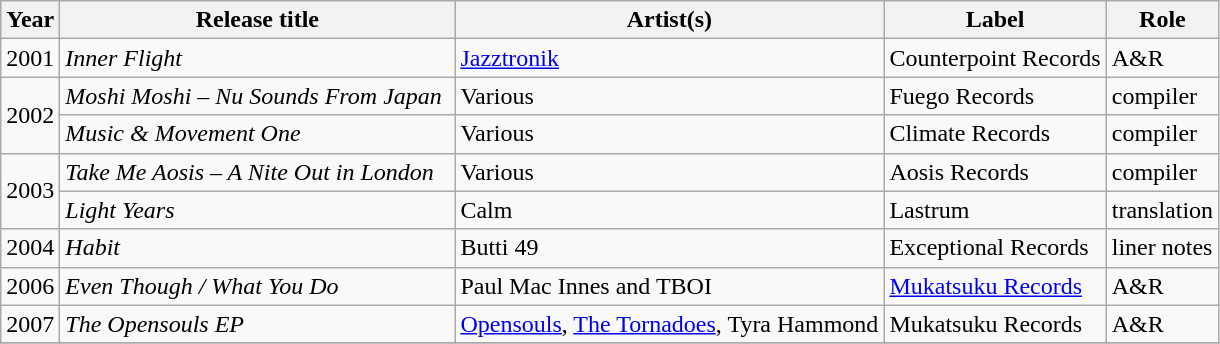<table class="wikitable sortable" style="text-align:left;font-size:100%;">
<tr>
<th>Year</th>
<th style="width:16em;">Release title</th>
<th>Artist(s)</th>
<th>Label</th>
<th>Role</th>
</tr>
<tr>
<td>2001</td>
<td><em>Inner Flight</em></td>
<td><a href='#'>Jazztronik</a></td>
<td>Counterpoint Records</td>
<td>A&R</td>
</tr>
<tr>
<td rowspan="2">2002</td>
<td><em>Moshi Moshi – Nu Sounds From Japan</em></td>
<td>Various</td>
<td>Fuego Records</td>
<td>compiler</td>
</tr>
<tr>
<td><em>Music & Movement One</em></td>
<td>Various</td>
<td>Climate Records</td>
<td>compiler</td>
</tr>
<tr>
<td rowspan="2">2003</td>
<td><em>Take Me Aosis – A Nite Out in London</em></td>
<td>Various</td>
<td>Aosis Records</td>
<td>compiler</td>
</tr>
<tr>
<td><em>Light Years</em></td>
<td>Calm</td>
<td>Lastrum</td>
<td>translation</td>
</tr>
<tr>
<td>2004</td>
<td><em>Habit</em></td>
<td>Butti 49</td>
<td>Exceptional Records</td>
<td>liner notes</td>
</tr>
<tr>
<td>2006</td>
<td><em>Even Though / What You Do</em></td>
<td>Paul Mac Innes and TBOI</td>
<td><a href='#'>Mukatsuku Records</a></td>
<td>A&R</td>
</tr>
<tr>
<td>2007</td>
<td><em>The Opensouls EP</em></td>
<td><a href='#'>Opensouls</a>, <a href='#'>The Tornadoes</a>, Tyra Hammond</td>
<td>Mukatsuku Records</td>
<td>A&R</td>
</tr>
<tr>
</tr>
</table>
